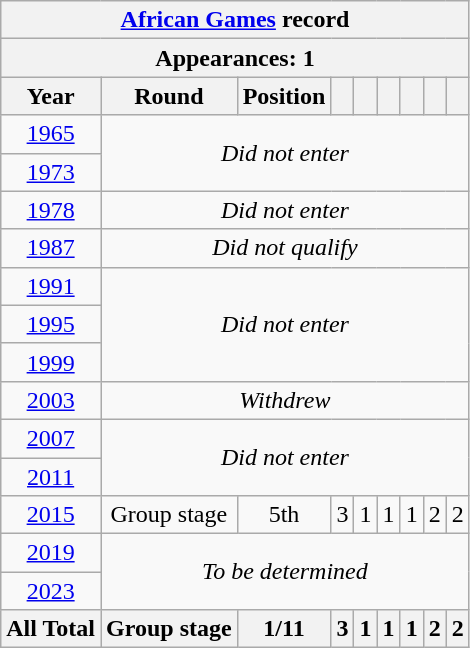<table class="wikitable" style="text-align: center;">
<tr>
<th colspan=9><a href='#'>African Games</a> record</th>
</tr>
<tr>
<th colspan=9>Appearances: 1</th>
</tr>
<tr>
<th>Year</th>
<th>Round</th>
<th>Position</th>
<th></th>
<th></th>
<th></th>
<th></th>
<th></th>
<th></th>
</tr>
<tr>
<td> <a href='#'>1965</a></td>
<td colspan=8 rowspan=2><em>Did not enter</em></td>
</tr>
<tr>
<td> <a href='#'>1973</a></td>
</tr>
<tr>
<td> <a href='#'>1978</a></td>
<td colspan=8><em>Did not enter</em></td>
</tr>
<tr>
<td> <a href='#'>1987</a></td>
<td colspan=8><em>Did not qualify</em></td>
</tr>
<tr>
<td> <a href='#'>1991</a></td>
<td colspan=8 rowspan=3><em>Did not enter</em></td>
</tr>
<tr>
<td> <a href='#'>1995</a></td>
</tr>
<tr>
<td> <a href='#'>1999</a></td>
</tr>
<tr>
<td> <a href='#'>2003</a></td>
<td colspan=8><em>Withdrew</em></td>
</tr>
<tr>
<td> <a href='#'>2007</a></td>
<td colspan=8 rowspan=2><em>Did not enter</em></td>
</tr>
<tr>
<td> <a href='#'>2011</a></td>
</tr>
<tr>
<td> <a href='#'>2015</a></td>
<td>Group stage</td>
<td>5th</td>
<td>3</td>
<td>1</td>
<td>1</td>
<td>1</td>
<td>2</td>
<td>2</td>
</tr>
<tr>
<td> <a href='#'>2019</a></td>
<td colspan=8 rowspan=2><em>To be determined</em></td>
</tr>
<tr>
<td> <a href='#'>2023</a></td>
</tr>
<tr>
<th>All Total</th>
<th>Group stage</th>
<th>1/11</th>
<th>3</th>
<th>1</th>
<th>1</th>
<th>1</th>
<th>2</th>
<th>2</th>
</tr>
</table>
